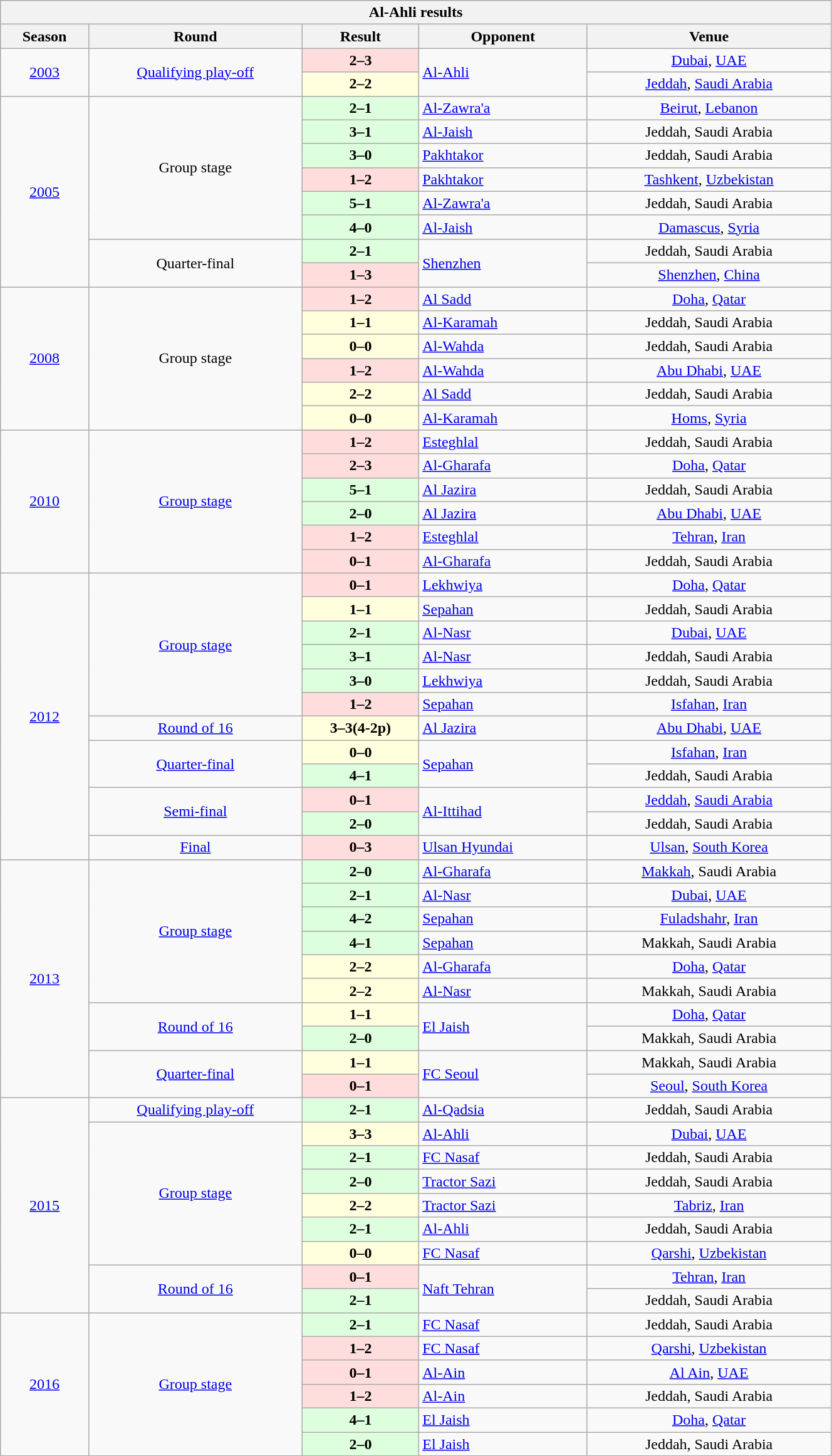<table class="wikitable" style="width:70%;">
<tr>
<th colspan=5>Al-Ahli results</th>
</tr>
<tr>
<th>Season</th>
<th>Round</th>
<th>Result</th>
<th>Opponent</th>
<th>Venue</th>
</tr>
<tr align=center>
<td rowspan=2><a href='#'>2003</a></td>
<td rowspan=2><a href='#'>Qualifying play-off</a></td>
<td style="background:#fdd;"><strong>2–3</strong></td>
<td rowspan="2" style="text-align:left;"> <a href='#'>Al-Ahli</a></td>
<td><a href='#'>Dubai</a>, <a href='#'>UAE</a></td>
</tr>
<tr align=center>
<td style="background:#ffd;"><strong>2–2</strong></td>
<td><a href='#'>Jeddah</a>, <a href='#'>Saudi Arabia</a></td>
</tr>
<tr align=center>
<td rowspan="8" style="text-align:center;"><a href='#'>2005</a></td>
<td rowspan="6">Group stage</td>
<td style="background:#dfd;"><strong>2–1</strong></td>
<td align=left> <a href='#'>Al-Zawra'a</a></td>
<td><a href='#'>Beirut</a>, <a href='#'>Lebanon</a></td>
</tr>
<tr align=center>
<td style="background:#dfd;"><strong>3–1</strong></td>
<td align=left> <a href='#'>Al-Jaish</a></td>
<td>Jeddah, Saudi Arabia</td>
</tr>
<tr align=center>
<td style="background:#dfd;"><strong>3–0</strong></td>
<td align=left> <a href='#'>Pakhtakor</a></td>
<td>Jeddah, Saudi Arabia</td>
</tr>
<tr align=center>
<td style="background:#fdd;"><strong>1–2</strong></td>
<td align=left> <a href='#'>Pakhtakor</a></td>
<td><a href='#'>Tashkent</a>, <a href='#'>Uzbekistan</a></td>
</tr>
<tr align=center>
<td style="background:#dfd;"><strong>5–1</strong></td>
<td align=left> <a href='#'>Al-Zawra'a</a></td>
<td>Jeddah, Saudi Arabia</td>
</tr>
<tr align=center>
<td style="background:#dfd;"><strong>4–0</strong></td>
<td align=left> <a href='#'>Al-Jaish</a></td>
<td><a href='#'>Damascus</a>, <a href='#'>Syria</a></td>
</tr>
<tr align=center>
<td rowspan=2>Quarter-final</td>
<td style="background:#dfd;"><strong>2–1</strong></td>
<td rowspan="2" style="text-align:left;"> <a href='#'>Shenzhen</a></td>
<td>Jeddah, Saudi Arabia</td>
</tr>
<tr align=center>
<td style="background:#fdd;"><strong>1–3</strong></td>
<td><a href='#'>Shenzhen</a>, <a href='#'>China</a></td>
</tr>
<tr align=center>
<td rowspan="6" style="text-align:center;"><a href='#'>2008</a></td>
<td rowspan="6">Group stage</td>
<td style="background:#fdd;"><strong>1–2</strong></td>
<td align=left> <a href='#'>Al Sadd</a></td>
<td><a href='#'>Doha</a>, <a href='#'>Qatar</a></td>
</tr>
<tr align=center>
<td style="background:#ffd;"><strong>1–1</strong></td>
<td align=left> <a href='#'>Al-Karamah</a></td>
<td>Jeddah, Saudi Arabia</td>
</tr>
<tr align=center>
<td style="background:#ffd;"><strong>0–0</strong></td>
<td align=left> <a href='#'>Al-Wahda</a></td>
<td>Jeddah, Saudi Arabia</td>
</tr>
<tr align=center>
<td style="background:#fdd;"><strong>1–2</strong></td>
<td align=left> <a href='#'>Al-Wahda</a></td>
<td><a href='#'>Abu Dhabi</a>, <a href='#'>UAE</a></td>
</tr>
<tr align=center>
<td style="background:#ffd;"><strong>2–2</strong></td>
<td align=left> <a href='#'>Al Sadd</a></td>
<td>Jeddah, Saudi Arabia</td>
</tr>
<tr align=center>
<td style="background:#ffd;"><strong>0–0</strong></td>
<td align=left> <a href='#'>Al-Karamah</a></td>
<td><a href='#'>Homs</a>, <a href='#'>Syria</a></td>
</tr>
<tr align=center>
<td rowspan="6" style="text-align:center;"><a href='#'>2010</a></td>
<td rowspan="6"><a href='#'>Group stage</a></td>
<td style="background:#fdd;"><strong>1–2</strong></td>
<td align=left> <a href='#'>Esteghlal</a></td>
<td>Jeddah, Saudi Arabia</td>
</tr>
<tr align=center>
<td style="background:#fdd;"><strong>2–3</strong></td>
<td align=left> <a href='#'>Al-Gharafa</a></td>
<td><a href='#'>Doha</a>, <a href='#'>Qatar</a></td>
</tr>
<tr align=center>
<td style="background:#dfd;"><strong>5–1</strong></td>
<td align=left> <a href='#'>Al Jazira</a></td>
<td>Jeddah, Saudi Arabia</td>
</tr>
<tr align=center>
<td style="background:#dfd;"><strong>2–0</strong></td>
<td align=left> <a href='#'>Al Jazira</a></td>
<td><a href='#'>Abu Dhabi</a>, <a href='#'>UAE</a></td>
</tr>
<tr align=center>
<td style="background:#fdd;"><strong>1–2</strong></td>
<td align=left> <a href='#'>Esteghlal</a></td>
<td><a href='#'>Tehran</a>, <a href='#'>Iran</a></td>
</tr>
<tr align=center>
<td style="background:#fdd;"><strong>0–1</strong></td>
<td align=left> <a href='#'>Al-Gharafa</a></td>
<td>Jeddah, Saudi Arabia</td>
</tr>
<tr align=center>
<td rowspan="12" style="text-align:center;"><a href='#'>2012</a></td>
<td rowspan="6"><a href='#'>Group stage</a></td>
<td style="background:#fdd;"><strong>0–1</strong></td>
<td align=left> <a href='#'>Lekhwiya</a></td>
<td><a href='#'>Doha</a>, <a href='#'>Qatar</a></td>
</tr>
<tr align=center>
<td style="background:#ffd;"><strong>1–1</strong></td>
<td align=left> <a href='#'>Sepahan</a></td>
<td>Jeddah, Saudi Arabia</td>
</tr>
<tr align=center>
<td style="background:#dfd;"><strong>2–1</strong></td>
<td align=left> <a href='#'>Al-Nasr</a></td>
<td><a href='#'>Dubai</a>, <a href='#'>UAE</a></td>
</tr>
<tr align=center>
<td style="background:#dfd;"><strong>3–1</strong></td>
<td align=left> <a href='#'>Al-Nasr</a></td>
<td>Jeddah, Saudi Arabia</td>
</tr>
<tr align=center>
<td style="background:#dfd;"><strong>3–0</strong></td>
<td align=left> <a href='#'>Lekhwiya</a></td>
<td>Jeddah, Saudi Arabia</td>
</tr>
<tr align=center>
<td style="background:#fdd;"><strong>1–2</strong></td>
<td align=left> <a href='#'>Sepahan</a></td>
<td><a href='#'>Isfahan</a>, <a href='#'>Iran</a></td>
</tr>
<tr align=center>
<td><a href='#'>Round of 16</a></td>
<td style="background:#ffd;"><strong>3–3(4-2p)</strong></td>
<td align=left> <a href='#'>Al Jazira</a></td>
<td><a href='#'>Abu Dhabi</a>, <a href='#'>UAE</a></td>
</tr>
<tr align=center>
<td rowspan=2><a href='#'>Quarter-final</a></td>
<td style="background:#ffd;"><strong>0–0</strong></td>
<td rowspan="2" style="text-align:left;"> <a href='#'>Sepahan</a></td>
<td><a href='#'>Isfahan</a>, <a href='#'>Iran</a></td>
</tr>
<tr align=center>
<td style="background:#dfd;"><strong>4–1</strong></td>
<td>Jeddah, Saudi Arabia</td>
</tr>
<tr align=center>
<td rowspan=2><a href='#'>Semi-final</a></td>
<td style="background:#fdd;"><strong>0–1</strong></td>
<td rowspan="2" style="text-align:left;"> <a href='#'>Al-Ittihad</a></td>
<td><a href='#'>Jeddah</a>, <a href='#'>Saudi Arabia</a></td>
</tr>
<tr align=center>
<td style="background:#dfd;"><strong>2–0</strong></td>
<td>Jeddah, Saudi Arabia</td>
</tr>
<tr align=center>
<td><a href='#'>Final</a></td>
<td style="background:#fdd;"><strong>0–3</strong></td>
<td align=left> <a href='#'>Ulsan Hyundai</a></td>
<td><a href='#'>Ulsan</a>, <a href='#'>South Korea</a></td>
</tr>
<tr align=center>
<td rowspan="10" style="text-align:center;"><a href='#'>2013</a></td>
<td rowspan=6><a href='#'>Group stage</a></td>
<td style="background:#dfd;"><strong>2–0</strong></td>
<td align=left> <a href='#'>Al-Gharafa</a></td>
<td><a href='#'>Makkah</a>, Saudi Arabia</td>
</tr>
<tr align=center>
<td style="background:#dfd;"><strong>2–1</strong></td>
<td align=left> <a href='#'>Al-Nasr</a></td>
<td><a href='#'>Dubai</a>, <a href='#'>UAE</a></td>
</tr>
<tr align=center>
<td style="background:#dfd;"><strong>4–2</strong></td>
<td align=left> <a href='#'>Sepahan</a></td>
<td><a href='#'>Fuladshahr</a>, <a href='#'>Iran</a></td>
</tr>
<tr align=center>
<td style="background:#dfd;"><strong>4–1</strong></td>
<td align=left> <a href='#'>Sepahan</a></td>
<td>Makkah, Saudi Arabia</td>
</tr>
<tr align=center>
<td style="background:#ffd;"><strong>2–2</strong></td>
<td align=left> <a href='#'>Al-Gharafa</a></td>
<td><a href='#'>Doha</a>, <a href='#'>Qatar</a></td>
</tr>
<tr align=center>
<td style="background:#ffd;"><strong>2–2</strong></td>
<td align=left> <a href='#'>Al-Nasr</a></td>
<td>Makkah, Saudi Arabia</td>
</tr>
<tr align=center>
<td rowspan=2><a href='#'>Round of 16</a></td>
<td style="background:#ffd;"><strong>1–1</strong></td>
<td rowspan="2" style="text-align:left;"> <a href='#'>El Jaish</a></td>
<td><a href='#'>Doha</a>, <a href='#'>Qatar</a></td>
</tr>
<tr align=center>
<td style="background:#dfd;"><strong>2–0</strong></td>
<td>Makkah, Saudi Arabia</td>
</tr>
<tr align=center>
<td rowspan=2><a href='#'>Quarter-final</a></td>
<td style="background:#ffd;"><strong>1–1</strong></td>
<td rowspan="2" style="text-align:left;"> <a href='#'>FC Seoul</a></td>
<td>Makkah, Saudi Arabia</td>
</tr>
<tr align=center>
<td style="background:#fdd;"><strong>0–1</strong></td>
<td><a href='#'>Seoul</a>, <a href='#'>South Korea</a></td>
</tr>
<tr align=center>
<td rowspan="9" style="text-align:center;"><a href='#'>2015</a></td>
<td><a href='#'>Qualifying play-off</a></td>
<td style="background:#dfd;"><strong>2–1</strong></td>
<td align=left> <a href='#'>Al-Qadsia</a></td>
<td>Jeddah, Saudi Arabia</td>
</tr>
<tr align=center>
<td rowspan=6><a href='#'>Group stage</a></td>
<td style="background:#ffd;"><strong>3–3</strong></td>
<td align=left> <a href='#'>Al-Ahli</a></td>
<td><a href='#'>Dubai</a>, <a href='#'>UAE</a></td>
</tr>
<tr align=center>
<td style="background:#dfd;"><strong>2–1</strong></td>
<td align=left> <a href='#'>FC Nasaf</a></td>
<td>Jeddah, Saudi Arabia</td>
</tr>
<tr align=center>
<td style="background:#dfd;"><strong>2–0</strong></td>
<td align=left> <a href='#'>Tractor Sazi</a></td>
<td>Jeddah, Saudi Arabia</td>
</tr>
<tr align=center>
<td style="background:#ffd;"><strong>2–2</strong></td>
<td align=left> <a href='#'>Tractor Sazi</a></td>
<td><a href='#'>Tabriz</a>, <a href='#'>Iran</a></td>
</tr>
<tr align=center>
<td style="background:#dfd;"><strong>2–1</strong></td>
<td align=left> <a href='#'>Al-Ahli</a></td>
<td>Jeddah, Saudi Arabia</td>
</tr>
<tr align=center>
<td style="background:#ffd;"><strong>0–0</strong></td>
<td align=left> <a href='#'>FC Nasaf</a></td>
<td><a href='#'>Qarshi</a>, <a href='#'>Uzbekistan</a></td>
</tr>
<tr align=center>
<td rowspan=2><a href='#'>Round of 16</a></td>
<td style="background:#fdd;"><strong>0–1</strong></td>
<td rowspan="2" style="text-align:left;"> <a href='#'>Naft Tehran</a></td>
<td><a href='#'>Tehran</a>, <a href='#'>Iran</a></td>
</tr>
<tr align=center>
<td style="background:#dfd;"><strong>2–1</strong></td>
<td>Jeddah, Saudi Arabia</td>
</tr>
<tr align=center>
<td rowspan="6" style="text-align:center;"><a href='#'>2016</a></td>
<td rowspan=6><a href='#'>Group stage</a></td>
<td style="background:#dfd;"><strong>2–1</strong></td>
<td align=left> <a href='#'>FC Nasaf</a></td>
<td>Jeddah, Saudi Arabia</td>
</tr>
<tr align=center>
<td style="background:#fdd;"><strong>1–2</strong></td>
<td align=left> <a href='#'>FC Nasaf</a></td>
<td><a href='#'>Qarshi</a>, <a href='#'>Uzbekistan</a></td>
</tr>
<tr align=center>
<td style="background:#fdd;"><strong>0–1</strong></td>
<td align=left> <a href='#'>Al-Ain</a></td>
<td><a href='#'>Al Ain</a>, <a href='#'>UAE</a></td>
</tr>
<tr align=center>
<td style="background:#fdd;"><strong>1–2</strong></td>
<td align=left> <a href='#'>Al-Ain</a></td>
<td>Jeddah, Saudi Arabia</td>
</tr>
<tr align=center>
<td style="background:#dfd;"><strong>4–1</strong></td>
<td align=left> <a href='#'>El Jaish</a></td>
<td><a href='#'>Doha</a>, <a href='#'>Qatar</a></td>
</tr>
<tr align=center>
<td style="background:#dfd;"><strong>2–0</strong></td>
<td align=left> <a href='#'>El Jaish</a></td>
<td>Jeddah, Saudi Arabia</td>
</tr>
</table>
